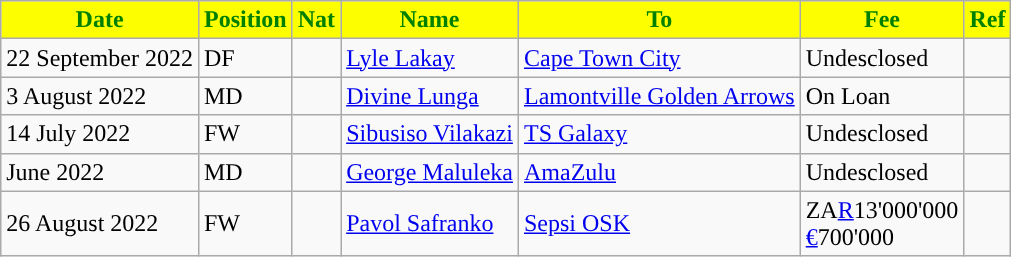<table class="wikitable plainrowheaders sortable">
<tr>
<th style="background:#FDFF00; color:green; ">Date</th>
<th style="background:#FDFF00; color:green; ">Position</th>
<th style="background:#FDFF00; color:green; ">Nat</th>
<th style="background:#FDFF00; color:green; ">Name</th>
<th style="background:#FDFF00; color:green; ">To</th>
<th style="background:#FDFF00; color:green; ">Fee</th>
<th style="background:#FDFF00; color:green; ">Ref</th>
</tr>
<tr>
<td>22 September 2022</td>
<td>DF</td>
<td></td>
<td style="text-align:left;"><a href='#'>Lyle Lakay</a></td>
<td style="text-align:left;"> <a href='#'>Cape Town City</a></td>
<td>Undesclosed</td>
<td></td>
</tr>
<tr>
<td>3 August 2022</td>
<td>MD</td>
<td></td>
<td align="left"><a href='#'>Divine Lunga</a></td>
<td align="left"> <a href='#'>Lamontville Golden Arrows</a></td>
<td>On Loan</td>
<td></td>
</tr>
<tr>
<td>14 July 2022</td>
<td>FW</td>
<td></td>
<td align="left"><a href='#'>Sibusiso Vilakazi</a></td>
<td align="left"> <a href='#'>TS Galaxy</a></td>
<td>Undesclosed</td>
<td></td>
</tr>
<tr>
<td>June 2022</td>
<td>MD</td>
<td></td>
<td align="left"><a href='#'>George Maluleka</a></td>
<td align="left"> <a href='#'>AmaZulu</a></td>
<td>Undesclosed</td>
<td></td>
</tr>
<tr>
<td>26 August 2022</td>
<td>FW</td>
<td></td>
<td><a href='#'>Pavol Safranko</a></td>
<td> <a href='#'>Sepsi OSK</a></td>
<td>ZA<a href='#'>R</a>13'000'000<br><a href='#'>€</a>700'000</td>
<td></td>
</tr>
</table>
